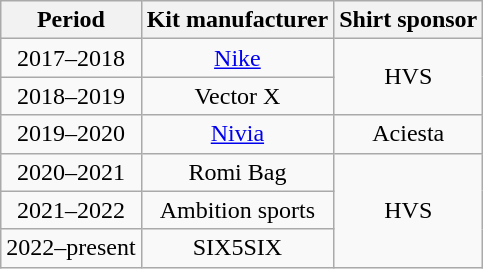<table class="wikitable" style="text-align:center; margin-left:1em; float:center">
<tr>
<th>Period</th>
<th>Kit manufacturer</th>
<th>Shirt sponsor</th>
</tr>
<tr>
<td>2017–2018</td>
<td><a href='#'>Nike</a></td>
<td rowspan="2">HVS</td>
</tr>
<tr>
<td>2018–2019</td>
<td>Vector X</td>
</tr>
<tr>
<td>2019–2020</td>
<td><a href='#'>Nivia</a></td>
<td>Aciesta</td>
</tr>
<tr>
<td>2020–2021</td>
<td>Romi Bag</td>
<td rowspan="3">HVS</td>
</tr>
<tr>
<td>2021–2022</td>
<td>Ambition sports</td>
</tr>
<tr>
<td>2022–present</td>
<td>SIX5SIX</td>
</tr>
</table>
